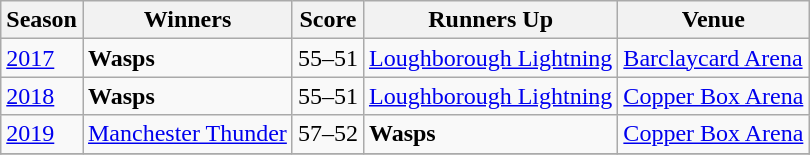<table class="wikitable collapsible">
<tr>
<th>Season</th>
<th>Winners</th>
<th>Score</th>
<th>Runners Up</th>
<th>Venue</th>
</tr>
<tr>
<td><a href='#'>2017</a></td>
<td><strong>Wasps</strong></td>
<td>55–51</td>
<td><a href='#'>Loughborough Lightning</a></td>
<td><a href='#'>Barclaycard Arena</a></td>
</tr>
<tr>
<td><a href='#'>2018</a></td>
<td><strong>Wasps</strong></td>
<td>55–51</td>
<td><a href='#'>Loughborough Lightning</a></td>
<td><a href='#'>Copper Box Arena</a></td>
</tr>
<tr>
<td><a href='#'>2019</a></td>
<td><a href='#'>Manchester Thunder</a></td>
<td>57–52</td>
<td><strong>Wasps</strong></td>
<td><a href='#'>Copper Box Arena</a></td>
</tr>
<tr>
</tr>
</table>
